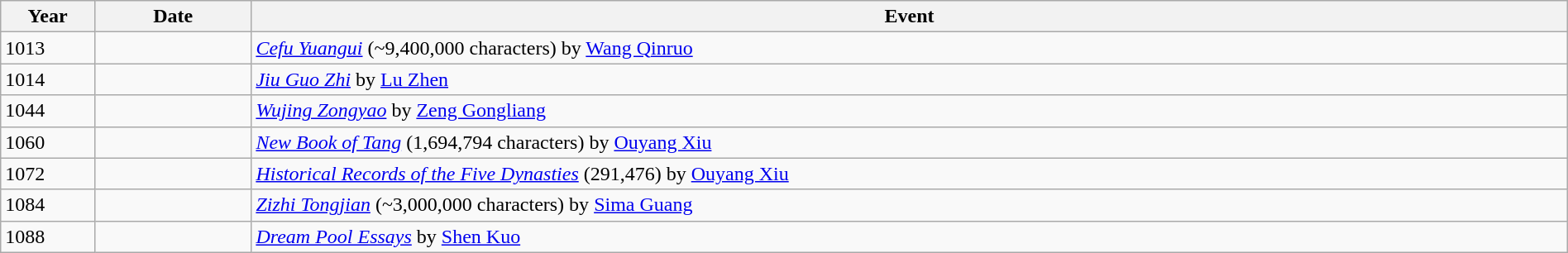<table class="wikitable" style="width:100%;">
<tr>
<th style="width:6%">Year</th>
<th style="width:10%">Date</th>
<th>Event</th>
</tr>
<tr>
<td>1013</td>
<td></td>
<td><em><a href='#'>Cefu Yuangui</a></em> (~9,400,000 characters) by <a href='#'>Wang Qinruo</a></td>
</tr>
<tr>
<td>1014</td>
<td></td>
<td><em><a href='#'>Jiu Guo Zhi</a></em> by <a href='#'>Lu Zhen</a></td>
</tr>
<tr>
<td>1044</td>
<td></td>
<td><em><a href='#'>Wujing Zongyao</a></em> by <a href='#'>Zeng Gongliang</a></td>
</tr>
<tr>
<td>1060</td>
<td></td>
<td><em><a href='#'>New Book of Tang</a></em> (1,694,794 characters) by <a href='#'>Ouyang Xiu</a></td>
</tr>
<tr>
<td>1072</td>
<td></td>
<td><em><a href='#'>Historical Records of the Five Dynasties</a></em> (291,476) by <a href='#'>Ouyang Xiu</a></td>
</tr>
<tr>
<td>1084</td>
<td></td>
<td><em><a href='#'>Zizhi Tongjian</a></em> (~3,000,000 characters) by <a href='#'>Sima Guang</a></td>
</tr>
<tr>
<td>1088</td>
<td></td>
<td><em><a href='#'>Dream Pool Essays</a></em> by <a href='#'>Shen Kuo</a></td>
</tr>
</table>
